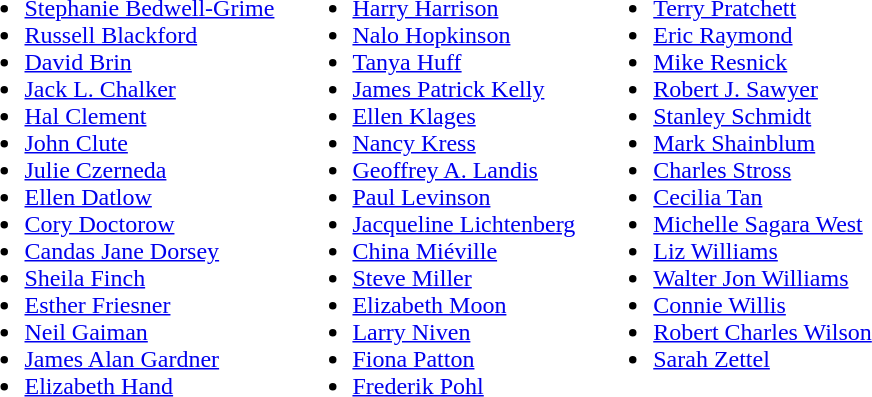<table border="0" cellpadding="5">
<tr ---->
<td valign="top"><br><ul><li><a href='#'>Stephanie Bedwell-Grime</a></li><li><a href='#'>Russell Blackford</a></li><li><a href='#'>David Brin</a></li><li><a href='#'>Jack L. Chalker</a></li><li><a href='#'>Hal Clement</a></li><li><a href='#'>John Clute</a></li><li><a href='#'>Julie Czerneda</a></li><li><a href='#'>Ellen Datlow</a></li><li><a href='#'>Cory Doctorow</a></li><li><a href='#'>Candas Jane Dorsey</a></li><li><a href='#'>Sheila Finch</a></li><li><a href='#'>Esther Friesner</a></li><li><a href='#'>Neil Gaiman</a></li><li><a href='#'>James Alan Gardner</a></li><li><a href='#'>Elizabeth Hand</a></li></ul></td>
<td valign="top"><br><ul><li><a href='#'>Harry Harrison</a></li><li><a href='#'>Nalo Hopkinson</a></li><li><a href='#'>Tanya Huff</a></li><li><a href='#'>James Patrick Kelly</a></li><li><a href='#'>Ellen Klages</a></li><li><a href='#'>Nancy Kress</a></li><li><a href='#'>Geoffrey A. Landis</a></li><li><a href='#'>Paul Levinson</a></li><li><a href='#'>Jacqueline Lichtenberg</a></li><li><a href='#'>China Miéville</a></li><li><a href='#'>Steve Miller</a></li><li><a href='#'>Elizabeth Moon</a></li><li><a href='#'>Larry Niven</a></li><li><a href='#'>Fiona Patton</a></li><li><a href='#'>Frederik Pohl</a></li></ul></td>
<td valign="top"><br><ul><li><a href='#'>Terry Pratchett</a></li><li><a href='#'>Eric Raymond</a></li><li><a href='#'>Mike Resnick</a></li><li><a href='#'>Robert J. Sawyer</a></li><li><a href='#'>Stanley Schmidt</a></li><li><a href='#'>Mark Shainblum</a></li><li><a href='#'>Charles Stross</a></li><li><a href='#'>Cecilia Tan</a></li><li><a href='#'>Michelle Sagara West</a></li><li><a href='#'>Liz Williams</a></li><li><a href='#'>Walter Jon Williams</a></li><li><a href='#'>Connie Willis</a></li><li><a href='#'>Robert Charles Wilson</a></li><li><a href='#'>Sarah Zettel</a></li></ul></td>
</tr>
</table>
